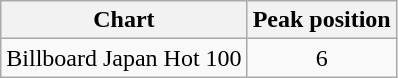<table class="wikitable">
<tr>
<th>Chart</th>
<th>Peak position</th>
</tr>
<tr>
<td>Billboard Japan Hot 100</td>
<td align="center">6</td>
</tr>
</table>
